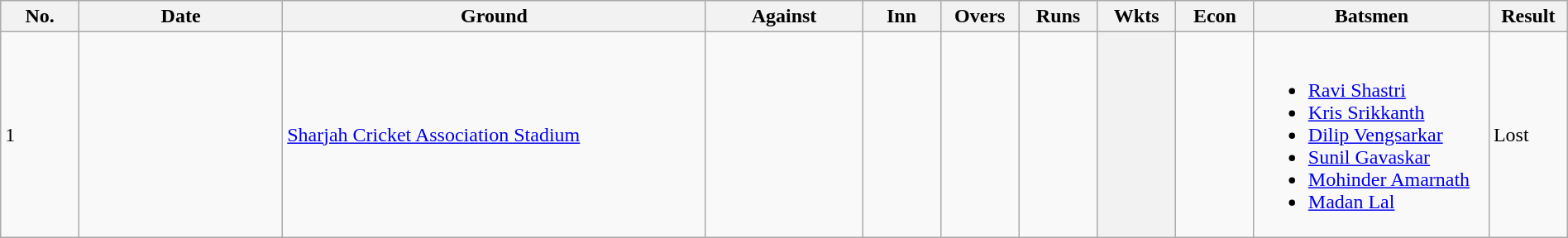<table class="wikitable plainrowheaders" style="width: 100%;">
<tr>
<th style="width:5%;">No.</th>
<th style="width:13%;">Date</th>
<th style="width:27%;">Ground</th>
<th style="width:10%;">Against</th>
<th style="width:5%;">Inn</th>
<th style="width:5%;">Overs</th>
<th style="width:5%;">Runs</th>
<th style="width:5%;">Wkts</th>
<th style="width:5%;">Econ</th>
<th style="width:15%;" class="unsortable">Batsmen</th>
<th style="width:5%;">Result</th>
</tr>
<tr>
<td>1</td>
<td> </td>
<td><a href='#'>Sharjah Cricket Association Stadium</a></td>
<td></td>
<td></td>
<td></td>
<td></td>
<th scope="row"></th>
<td></td>
<td><br><ul><li><a href='#'>Ravi Shastri</a></li><li><a href='#'>Kris Srikkanth</a></li><li><a href='#'>Dilip Vengsarkar</a></li><li><a href='#'>Sunil Gavaskar</a></li><li><a href='#'>Mohinder Amarnath</a></li><li><a href='#'>Madan Lal</a></li></ul></td>
<td>Lost</td>
</tr>
</table>
